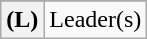<table class="wikitable">
<tr>
</tr>
<tr>
<th>(L)</th>
<td>Leader(s)</td>
</tr>
</table>
